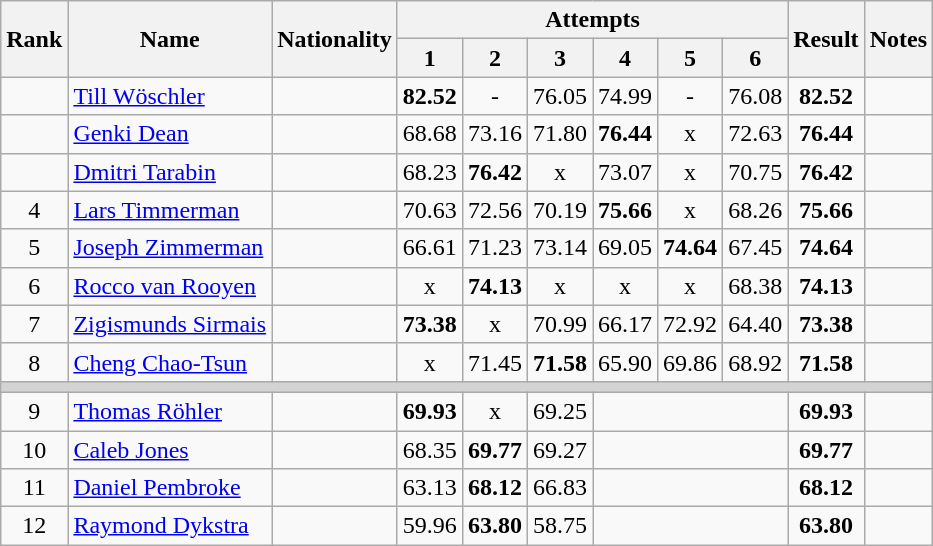<table class="wikitable sortable" style="text-align:center">
<tr>
<th rowspan=2>Rank</th>
<th rowspan=2>Name</th>
<th rowspan=2>Nationality</th>
<th colspan=6>Attempts</th>
<th rowspan=2>Result</th>
<th rowspan=2>Notes</th>
</tr>
<tr>
<th>1</th>
<th>2</th>
<th>3</th>
<th>4</th>
<th>5</th>
<th>6</th>
</tr>
<tr>
<td></td>
<td align=left><a href='#'>Till Wöschler</a></td>
<td align=left></td>
<td><strong>82.52</strong></td>
<td>-</td>
<td>76.05</td>
<td>74.99</td>
<td>-</td>
<td>76.08</td>
<td><strong>82.52</strong></td>
<td></td>
</tr>
<tr>
<td></td>
<td align=left><a href='#'>Genki Dean</a></td>
<td align=left></td>
<td>68.68</td>
<td>73.16</td>
<td>71.80</td>
<td><strong>76.44</strong></td>
<td>x</td>
<td>72.63</td>
<td><strong>76.44</strong></td>
<td></td>
</tr>
<tr>
<td></td>
<td align=left><a href='#'>Dmitri Tarabin</a></td>
<td align=left></td>
<td>68.23</td>
<td><strong>76.42</strong></td>
<td>x</td>
<td>73.07</td>
<td>x</td>
<td>70.75</td>
<td><strong>76.42</strong></td>
<td></td>
</tr>
<tr>
<td>4</td>
<td align=left><a href='#'>Lars Timmerman</a></td>
<td align=left></td>
<td>70.63</td>
<td>72.56</td>
<td>70.19</td>
<td><strong>75.66</strong></td>
<td>x</td>
<td>68.26</td>
<td><strong>75.66</strong></td>
<td></td>
</tr>
<tr>
<td>5</td>
<td align=left><a href='#'>Joseph Zimmerman</a></td>
<td align=left></td>
<td>66.61</td>
<td>71.23</td>
<td>73.14</td>
<td>69.05</td>
<td><strong>74.64</strong></td>
<td>67.45</td>
<td><strong>74.64</strong></td>
<td></td>
</tr>
<tr>
<td>6</td>
<td align=left><a href='#'>Rocco van Rooyen</a></td>
<td align=left></td>
<td>x</td>
<td><strong>74.13</strong></td>
<td>x</td>
<td>x</td>
<td>x</td>
<td>68.38</td>
<td><strong>74.13</strong></td>
<td></td>
</tr>
<tr>
<td>7</td>
<td align=left><a href='#'>Zigismunds Sirmais</a></td>
<td align=left></td>
<td><strong>73.38</strong></td>
<td>x</td>
<td>70.99</td>
<td>66.17</td>
<td>72.92</td>
<td>64.40</td>
<td><strong>73.38</strong></td>
<td></td>
</tr>
<tr>
<td>8</td>
<td align=left><a href='#'>Cheng Chao-Tsun</a></td>
<td align=left></td>
<td>x</td>
<td>71.45</td>
<td><strong>71.58</strong></td>
<td>65.90</td>
<td>69.86</td>
<td>68.92</td>
<td><strong>71.58</strong></td>
<td></td>
</tr>
<tr>
<td colspan=11 bgcolor=lightgray></td>
</tr>
<tr>
<td>9</td>
<td align=left><a href='#'>Thomas Röhler</a></td>
<td align=left></td>
<td><strong>69.93</strong></td>
<td>x</td>
<td>69.25</td>
<td colspan=3></td>
<td><strong>69.93</strong></td>
<td></td>
</tr>
<tr>
<td>10</td>
<td align=left><a href='#'>Caleb Jones</a></td>
<td align=left></td>
<td>68.35</td>
<td><strong>69.77</strong></td>
<td>69.27</td>
<td colspan=3></td>
<td><strong>69.77</strong></td>
<td></td>
</tr>
<tr>
<td>11</td>
<td align=left><a href='#'>Daniel Pembroke</a></td>
<td align=left></td>
<td>63.13</td>
<td><strong>68.12</strong></td>
<td>66.83</td>
<td colspan=3></td>
<td><strong>68.12</strong></td>
<td></td>
</tr>
<tr>
<td>12</td>
<td align=left><a href='#'>Raymond Dykstra</a></td>
<td align=left></td>
<td>59.96</td>
<td><strong>63.80</strong></td>
<td>58.75</td>
<td colspan=3></td>
<td><strong>63.80</strong></td>
<td></td>
</tr>
</table>
